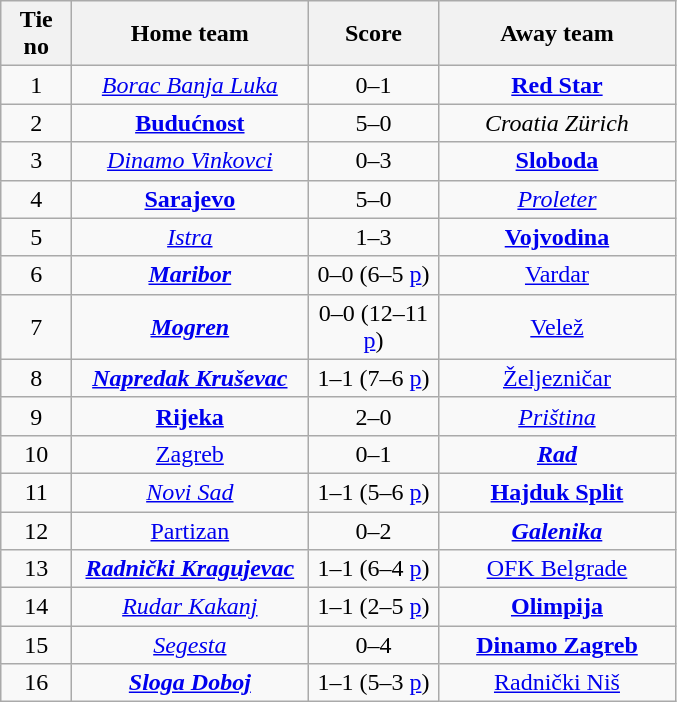<table class="wikitable" style="text-align: center">
<tr>
<th width=40>Tie no</th>
<th width=150>Home team</th>
<th width=80>Score</th>
<th width=150>Away team</th>
</tr>
<tr>
<td>1</td>
<td><em><a href='#'>Borac Banja Luka</a></em></td>
<td>0–1</td>
<td><strong><a href='#'>Red Star</a></strong></td>
</tr>
<tr>
<td>2</td>
<td><strong><a href='#'>Budućnost</a></strong></td>
<td>5–0</td>
<td><em>Croatia Zürich</em></td>
</tr>
<tr>
<td>3</td>
<td><em><a href='#'>Dinamo Vinkovci</a></em></td>
<td>0–3</td>
<td><strong><a href='#'>Sloboda</a></strong></td>
</tr>
<tr>
<td>4</td>
<td><strong><a href='#'>Sarajevo</a></strong></td>
<td>5–0</td>
<td><em><a href='#'>Proleter</a></em></td>
</tr>
<tr>
<td>5</td>
<td><em><a href='#'>Istra</a></em></td>
<td>1–3</td>
<td><strong><a href='#'>Vojvodina</a></strong></td>
</tr>
<tr>
<td>6</td>
<td><strong><em><a href='#'>Maribor</a></em></strong></td>
<td>0–0 (6–5 <a href='#'>p</a>)</td>
<td><a href='#'>Vardar</a></td>
</tr>
<tr>
<td>7</td>
<td><strong><em><a href='#'>Mogren</a></em></strong></td>
<td>0–0 (12–11 <a href='#'>p</a>)</td>
<td><a href='#'>Velež</a></td>
</tr>
<tr>
<td>8</td>
<td><strong><em><a href='#'>Napredak Kruševac</a></em></strong></td>
<td>1–1 (7–6 <a href='#'>p</a>)</td>
<td><a href='#'>Željezničar</a></td>
</tr>
<tr>
<td>9</td>
<td><strong><a href='#'>Rijeka</a></strong></td>
<td>2–0</td>
<td><em><a href='#'>Priština</a></em></td>
</tr>
<tr>
<td>10</td>
<td><a href='#'>Zagreb</a></td>
<td>0–1</td>
<td><strong><em><a href='#'>Rad</a></em></strong></td>
</tr>
<tr>
<td>11</td>
<td><em><a href='#'>Novi Sad</a></em></td>
<td>1–1 (5–6 <a href='#'>p</a>)</td>
<td><strong><a href='#'>Hajduk Split</a></strong></td>
</tr>
<tr>
<td>12</td>
<td><a href='#'>Partizan</a></td>
<td>0–2</td>
<td><strong><em><a href='#'>Galenika</a></em></strong></td>
</tr>
<tr>
<td>13</td>
<td><strong><em><a href='#'>Radnički Kragujevac</a></em></strong></td>
<td>1–1 (6–4 <a href='#'>p</a>)</td>
<td><a href='#'>OFK Belgrade</a></td>
</tr>
<tr>
<td>14</td>
<td><em><a href='#'>Rudar Kakanj</a></em></td>
<td>1–1 (2–5 <a href='#'>p</a>)</td>
<td><strong><a href='#'>Olimpija</a></strong></td>
</tr>
<tr>
<td>15</td>
<td><em><a href='#'>Segesta</a></em></td>
<td>0–4</td>
<td><strong><a href='#'>Dinamo Zagreb</a></strong></td>
</tr>
<tr>
<td>16</td>
<td><strong><em><a href='#'>Sloga Doboj</a></em></strong></td>
<td>1–1 (5–3 <a href='#'>p</a>)</td>
<td><a href='#'>Radnički Niš</a></td>
</tr>
</table>
